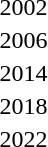<table>
<tr>
<td>2002<br></td>
<td></td>
<td></td>
<td></td>
</tr>
<tr>
<td>2006<br></td>
<td></td>
<td></td>
<td></td>
</tr>
<tr>
<td>2014<br></td>
<td></td>
<td></td>
<td></td>
</tr>
<tr>
<td>2018<br></td>
<td></td>
<td></td>
<td></td>
</tr>
<tr>
<td>2022<br></td>
<td></td>
<td></td>
<td></td>
</tr>
</table>
